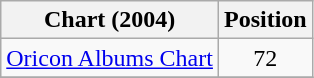<table class="wikitable">
<tr>
<th>Chart (2004)</th>
<th>Position</th>
</tr>
<tr>
<td><a href='#'>Oricon Albums Chart</a></td>
<td align="center">72</td>
</tr>
<tr>
</tr>
</table>
